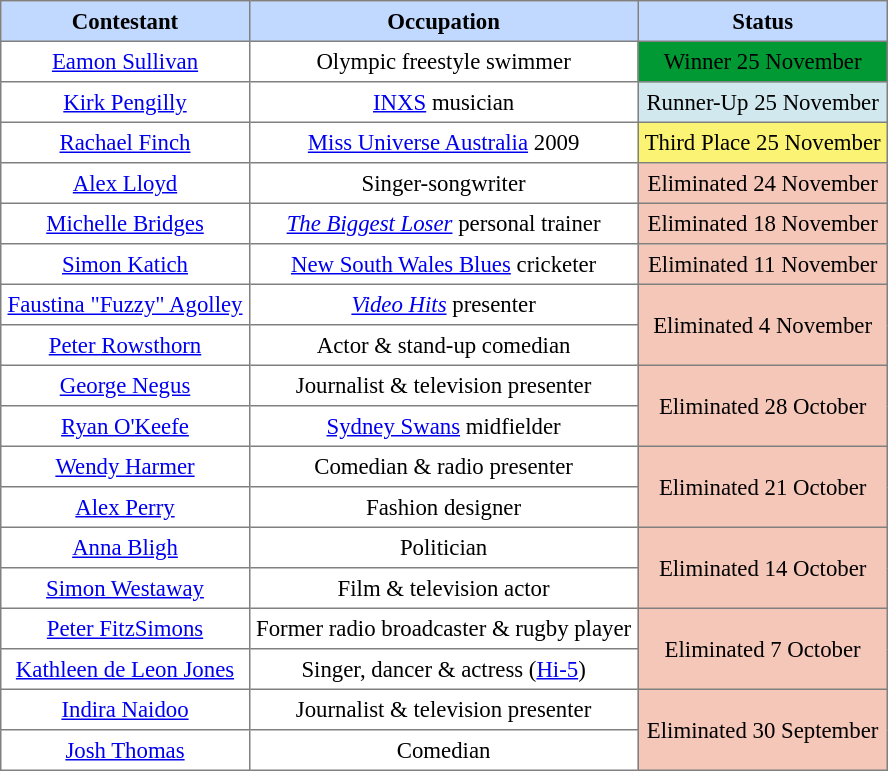<table class="sortable" border="1" cellpadding="4" cellspacing="0" style="text-align:center; font-size:95%; border-collapse:collapse">
<tr style="background:#C1D8FF">
<th>Contestant</th>
<th>Occupation</th>
<th>Status</th>
</tr>
<tr>
<td><a href='#'>Eamon Sullivan</a></td>
<td>Olympic freestyle swimmer</td>
<td bgcolor="009933"><span>Winner 25 November</span></td>
</tr>
<tr>
<td><a href='#'>Kirk Pengilly</a></td>
<td><a href='#'>INXS</a> musician</td>
<td style="background:#d1e8ef">Runner-Up 25 November</td>
</tr>
<tr>
<td><a href='#'>Rachael Finch</a></td>
<td><a href='#'>Miss Universe Australia</a> 2009</td>
<td style="background:#fbf373">Third Place 25 November</td>
</tr>
<tr>
<td><a href='#'>Alex Lloyd</a></td>
<td>Singer-songwriter</td>
<td bgcolor="F4C7B8">Eliminated 24 November</td>
</tr>
<tr>
<td><a href='#'>Michelle Bridges</a></td>
<td><em><a href='#'>The Biggest Loser</a></em> personal trainer</td>
<td bgcolor="F4C7B8">Eliminated 18 November</td>
</tr>
<tr>
<td><a href='#'>Simon Katich</a></td>
<td><a href='#'>New South Wales Blues</a> cricketer</td>
<td bgcolor="F4C7B8">Eliminated 11 November</td>
</tr>
<tr>
<td><a href='#'>Faustina "Fuzzy" Agolley</a></td>
<td><em><a href='#'>Video Hits</a></em> presenter</td>
<td rowspan="2" bgcolor="F4C7B8">Eliminated 4 November</td>
</tr>
<tr>
<td><a href='#'>Peter Rowsthorn</a></td>
<td>Actor & stand-up comedian</td>
</tr>
<tr>
<td><a href='#'>George Negus</a></td>
<td>Journalist & television presenter</td>
<td rowspan="2" bgcolor="F4C7B8">Eliminated 28 October</td>
</tr>
<tr>
<td><a href='#'>Ryan O'Keefe</a></td>
<td><a href='#'>Sydney Swans</a> midfielder</td>
</tr>
<tr>
<td><a href='#'>Wendy Harmer</a></td>
<td>Comedian & radio presenter</td>
<td rowspan="2" bgcolor="F4C7B8">Eliminated 21 October</td>
</tr>
<tr>
<td><a href='#'>Alex Perry</a></td>
<td>Fashion designer</td>
</tr>
<tr>
<td><a href='#'>Anna Bligh</a></td>
<td>Politician</td>
<td rowspan="2" bgcolor="F4C7B8">Eliminated 14 October</td>
</tr>
<tr>
<td><a href='#'>Simon Westaway</a></td>
<td>Film & television actor</td>
</tr>
<tr>
<td><a href='#'>Peter FitzSimons</a></td>
<td>Former radio broadcaster & rugby player</td>
<td rowspan="2" bgcolor="F4C7B8">Eliminated 7 October</td>
</tr>
<tr>
<td><a href='#'>Kathleen de Leon Jones</a></td>
<td>Singer, dancer & actress (<a href='#'>Hi-5</a>)</td>
</tr>
<tr>
<td><a href='#'>Indira Naidoo</a></td>
<td>Journalist & television presenter</td>
<td rowspan="2" bgcolor="F4C7B8">Eliminated 30 September</td>
</tr>
<tr>
<td><a href='#'>Josh Thomas</a></td>
<td>Comedian</td>
</tr>
</table>
